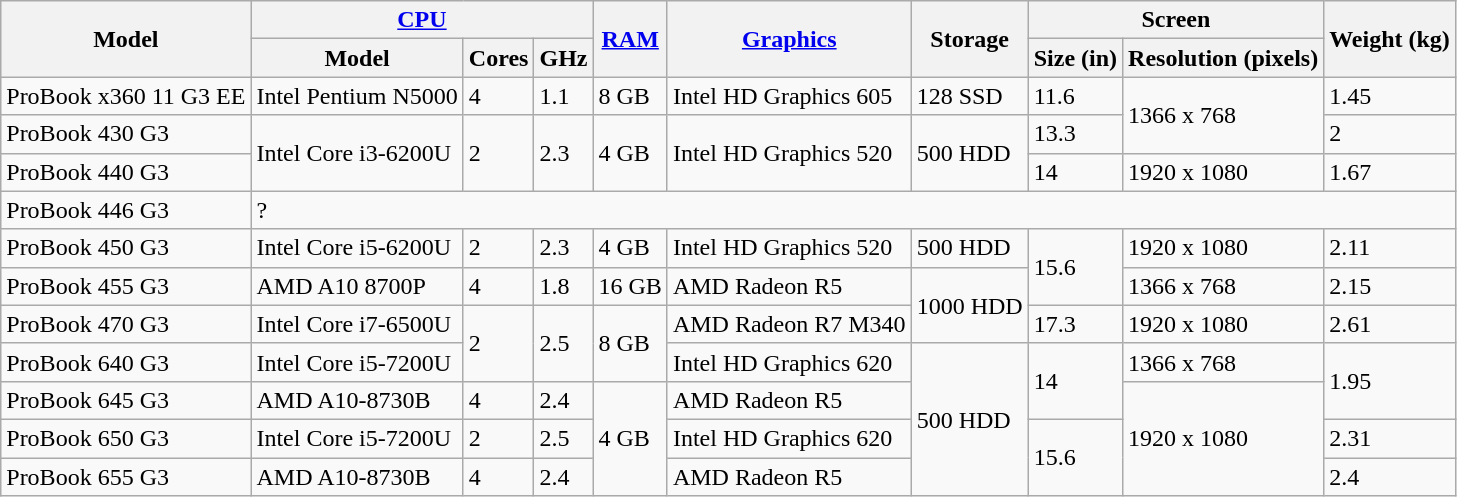<table class="wikitable">
<tr>
<th rowspan="2">Model</th>
<th colspan="3"><a href='#'>CPU</a></th>
<th rowspan="2"><a href='#'>RAM</a></th>
<th rowspan="2"><a href='#'>Graphics</a></th>
<th rowspan="2">Storage</th>
<th colspan="2">Screen</th>
<th rowspan="2">Weight (kg)</th>
</tr>
<tr>
<th>Model</th>
<th>Cores</th>
<th>GHz</th>
<th>Size (in)</th>
<th>Resolution (pixels)</th>
</tr>
<tr>
<td>ProBook x360 11 G3 EE</td>
<td>Intel Pentium N5000</td>
<td>4</td>
<td>1.1</td>
<td>8 GB</td>
<td>Intel HD Graphics 605</td>
<td>128 SSD</td>
<td>11.6</td>
<td rowspan="2">1366 x 768</td>
<td>1.45</td>
</tr>
<tr>
<td>ProBook 430 G3</td>
<td rowspan="2">Intel Core i3-6200U</td>
<td rowspan="2">2</td>
<td rowspan="2">2.3</td>
<td rowspan="2">4 GB</td>
<td rowspan="2">Intel HD Graphics 520</td>
<td rowspan="2">500 HDD</td>
<td>13.3</td>
<td>2</td>
</tr>
<tr>
<td>ProBook 440 G3</td>
<td>14</td>
<td>1920 x 1080</td>
<td>1.67</td>
</tr>
<tr>
<td>ProBook 446 G3</td>
<td colspan="9">?</td>
</tr>
<tr>
<td>ProBook 450 G3</td>
<td>Intel Core i5-6200U</td>
<td>2</td>
<td>2.3</td>
<td>4 GB</td>
<td>Intel HD Graphics 520</td>
<td>500 HDD</td>
<td rowspan="2">15.6</td>
<td>1920 x 1080</td>
<td>2.11</td>
</tr>
<tr>
<td>ProBook 455 G3</td>
<td>AMD A10 8700P</td>
<td>4</td>
<td>1.8</td>
<td>16 GB</td>
<td>AMD Radeon R5</td>
<td rowspan="2">1000 HDD</td>
<td>1366 x 768</td>
<td>2.15</td>
</tr>
<tr>
<td>ProBook 470 G3</td>
<td>Intel Core i7-6500U</td>
<td rowspan="2">2</td>
<td rowspan="2">2.5</td>
<td rowspan="2">8 GB</td>
<td>AMD Radeon R7 M340</td>
<td>17.3</td>
<td>1920 x 1080</td>
<td>2.61</td>
</tr>
<tr>
<td>ProBook 640 G3</td>
<td>Intel Core i5-7200U</td>
<td>Intel HD Graphics 620</td>
<td rowspan="4">500 HDD</td>
<td rowspan="2">14</td>
<td>1366 x 768</td>
<td rowspan="2">1.95</td>
</tr>
<tr>
<td>ProBook 645 G3</td>
<td>AMD A10-8730B</td>
<td>4</td>
<td>2.4</td>
<td rowspan="3">4 GB</td>
<td>AMD Radeon R5</td>
<td rowspan="3">1920 x 1080</td>
</tr>
<tr>
<td>ProBook 650 G3</td>
<td>Intel Core i5-7200U</td>
<td>2</td>
<td>2.5</td>
<td>Intel HD Graphics 620</td>
<td rowspan="2">15.6</td>
<td>2.31</td>
</tr>
<tr>
<td>ProBook 655 G3</td>
<td>AMD A10-8730B</td>
<td>4</td>
<td>2.4</td>
<td>AMD Radeon R5</td>
<td>2.4</td>
</tr>
</table>
